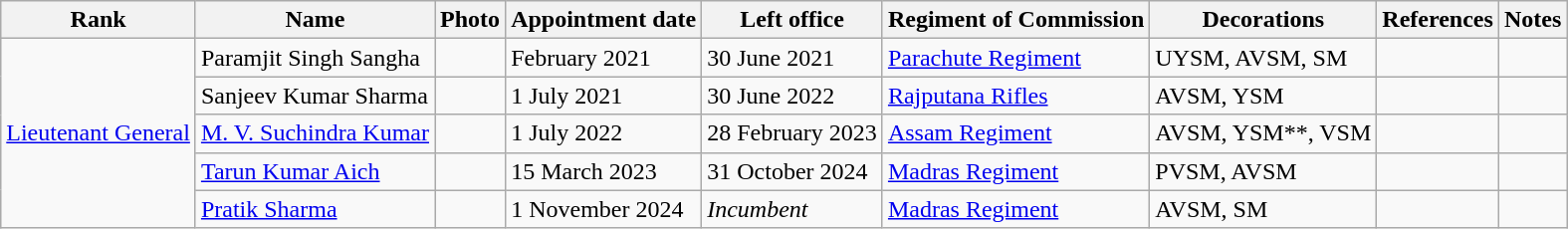<table class="wikitable sortable">
<tr>
<th>Rank</th>
<th>Name</th>
<th>Photo</th>
<th>Appointment date</th>
<th>Left office</th>
<th>Regiment of Commission</th>
<th>Decorations</th>
<th>References</th>
<th>Notes</th>
</tr>
<tr>
<td rowspan="40"><a href='#'>Lieutenant General</a></td>
<td>Paramjit Singh Sangha</td>
<td></td>
<td>February 2021</td>
<td>30 June 2021</td>
<td><a href='#'>Parachute Regiment</a></td>
<td>UYSM, AVSM, SM</td>
<td></td>
<td></td>
</tr>
<tr>
<td>Sanjeev Kumar Sharma</td>
<td></td>
<td>1 July 2021</td>
<td>30 June 2022</td>
<td><a href='#'>Rajputana Rifles</a></td>
<td>AVSM, YSM</td>
<td> </td>
<td></td>
</tr>
<tr>
<td><a href='#'>M. V. Suchindra Kumar</a></td>
<td></td>
<td>1 July 2022</td>
<td>28 February 2023</td>
<td><a href='#'>Assam Regiment</a></td>
<td>AVSM, YSM**, VSM</td>
<td></td>
<td></td>
</tr>
<tr>
<td><a href='#'>Tarun Kumar Aich</a></td>
<td></td>
<td>15 March 2023</td>
<td>31 October 2024</td>
<td><a href='#'>Madras Regiment</a></td>
<td>PVSM, AVSM</td>
<td></td>
<td></td>
</tr>
<tr>
<td><a href='#'>Pratik Sharma</a></td>
<td></td>
<td>1 November 2024</td>
<td><em>Incumbent</em></td>
<td><a href='#'>Madras Regiment</a></td>
<td>AVSM, SM</td>
<td></td>
<td></td>
</tr>
</table>
